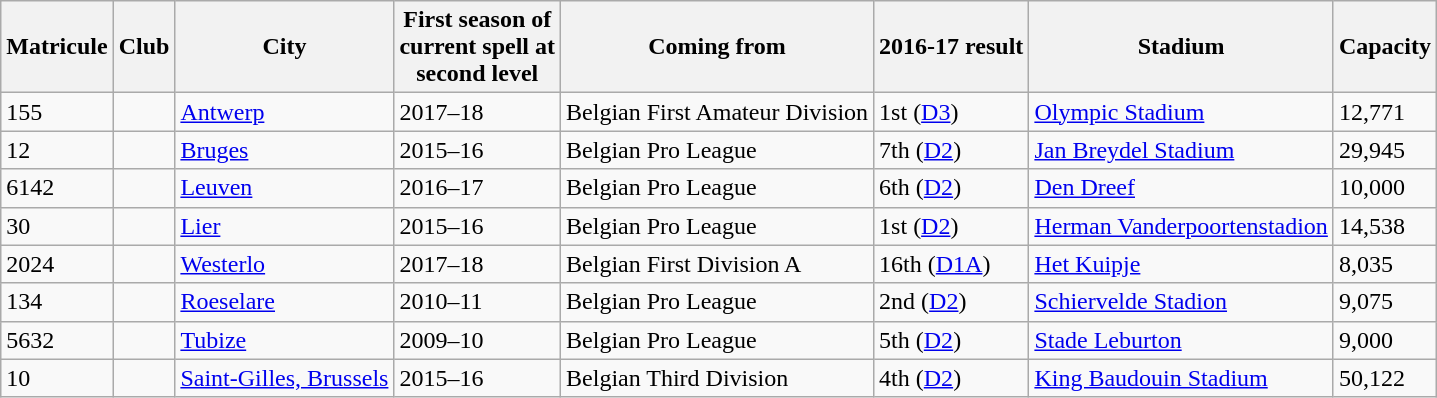<table class="wikitable sortable">
<tr>
<th>Matricule</th>
<th>Club</th>
<th>City</th>
<th>First season of <br> current spell at <br> second level</th></th>
<th>Coming from</th>
<th>2016-17 result</th>
<th>Stadium</th>
<th>Capacity</th>
</tr>
<tr>
<td>155</td>
<td></td>
<td><a href='#'>Antwerp</a></td>
<td>2017–18</td>
<td>Belgian First Amateur Division</td>
<td>1st (<a href='#'>D3</a>) </td>
<td><a href='#'>Olympic Stadium</a></td>
<td>12,771</td>
</tr>
<tr>
<td>12</td>
<td></td>
<td><a href='#'>Bruges</a></td>
<td>2015–16</td>
<td>Belgian Pro League</td>
<td>7th (<a href='#'>D2</a>)</td>
<td><a href='#'>Jan Breydel Stadium</a></td>
<td>29,945</td>
</tr>
<tr>
<td>6142</td>
<td></td>
<td><a href='#'>Leuven</a></td>
<td>2016–17</td>
<td>Belgian Pro League</td>
<td>6th (<a href='#'>D2</a>)</td>
<td><a href='#'>Den Dreef</a></td>
<td>10,000</td>
</tr>
<tr>
<td>30</td>
<td></td>
<td><a href='#'>Lier</a></td>
<td>2015–16</td>
<td>Belgian Pro League</td>
<td>1st (<a href='#'>D2</a>)</td>
<td><a href='#'>Herman Vanderpoortenstadion</a></td>
<td>14,538</td>
</tr>
<tr>
<td>2024</td>
<td></td>
<td><a href='#'>Westerlo</a></td>
<td>2017–18</td>
<td>Belgian First Division A</td>
<td>16th (<a href='#'>D1A</a>) </td>
<td><a href='#'>Het Kuipje</a></td>
<td>8,035</td>
</tr>
<tr>
<td>134</td>
<td></td>
<td><a href='#'>Roeselare</a></td>
<td>2010–11</td>
<td>Belgian Pro League</td>
<td>2nd (<a href='#'>D2</a>)</td>
<td><a href='#'>Schiervelde Stadion</a></td>
<td>9,075</td>
</tr>
<tr>
<td>5632</td>
<td></td>
<td><a href='#'>Tubize</a></td>
<td>2009–10</td>
<td>Belgian Pro League</td>
<td>5th (<a href='#'>D2</a>)</td>
<td><a href='#'>Stade Leburton</a></td>
<td>9,000</td>
</tr>
<tr>
<td>10</td>
<td></td>
<td><a href='#'>Saint-Gilles, Brussels</a></td>
<td>2015–16</td>
<td>Belgian Third Division</td>
<td>4th (<a href='#'>D2</a>)</td>
<td><a href='#'>King Baudouin Stadium</a></td>
<td>50,122</td>
</tr>
</table>
